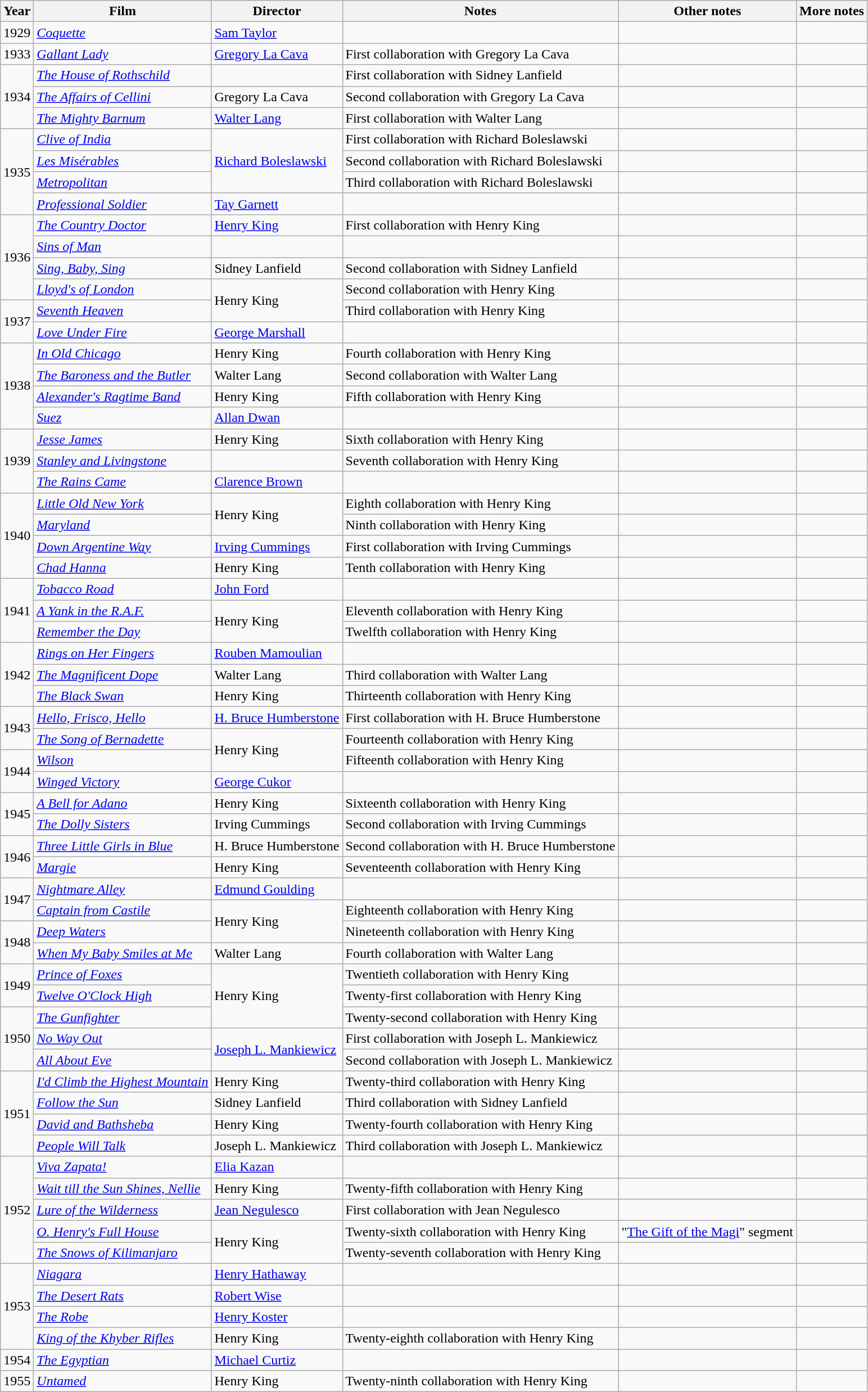<table class="wikitable">
<tr>
<th>Year</th>
<th>Film</th>
<th>Director</th>
<th>Notes</th>
<th>Other notes</th>
<th>More notes</th>
</tr>
<tr>
<td>1929</td>
<td><em><a href='#'>Coquette</a></em></td>
<td><a href='#'>Sam Taylor</a></td>
<td></td>
<td></td>
<td><small></small></td>
</tr>
<tr>
<td>1933</td>
<td><em><a href='#'>Gallant Lady</a></em></td>
<td><a href='#'>Gregory La Cava</a></td>
<td>First collaboration with Gregory La Cava</td>
<td></td>
<td></td>
</tr>
<tr>
<td rowspan=3>1934</td>
<td><em><a href='#'>The House of Rothschild</a></em></td>
<td></td>
<td>First collaboration with Sidney Lanfield</td>
<td></td>
<td></td>
</tr>
<tr>
<td><em><a href='#'>The Affairs of Cellini</a></em></td>
<td>Gregory La Cava</td>
<td>Second collaboration with Gregory La Cava</td>
<td></td>
<td></td>
</tr>
<tr>
<td><em><a href='#'>The Mighty Barnum</a></em></td>
<td><a href='#'>Walter Lang</a></td>
<td>First collaboration with Walter Lang</td>
<td></td>
<td></td>
</tr>
<tr>
<td rowspan=4>1935</td>
<td><em><a href='#'>Clive of India</a></em></td>
<td rowspan=3><a href='#'>Richard Boleslawski</a></td>
<td>First collaboration with Richard Boleslawski</td>
<td></td>
<td></td>
</tr>
<tr>
<td><em><a href='#'>Les Misérables</a></em></td>
<td>Second collaboration with Richard Boleslawski</td>
<td></td>
<td></td>
</tr>
<tr>
<td><em><a href='#'>Metropolitan</a></em></td>
<td>Third collaboration with Richard Boleslawski</td>
<td></td>
<td></td>
</tr>
<tr>
<td><em><a href='#'>Professional Soldier</a></em></td>
<td><a href='#'>Tay Garnett</a></td>
<td></td>
<td></td>
<td></td>
</tr>
<tr>
<td rowspan=4>1936</td>
<td><em><a href='#'>The Country Doctor</a></em></td>
<td><a href='#'>Henry King</a></td>
<td>First collaboration with Henry King</td>
<td></td>
<td></td>
</tr>
<tr>
<td><em><a href='#'>Sins of Man</a></em></td>
<td></td>
<td></td>
<td></td>
<td></td>
</tr>
<tr>
<td><em><a href='#'>Sing, Baby, Sing</a></em></td>
<td>Sidney Lanfield</td>
<td>Second collaboration with Sidney Lanfield</td>
<td></td>
<td></td>
</tr>
<tr>
<td><em><a href='#'>Lloyd's of London</a></em></td>
<td rowspan=2>Henry King</td>
<td>Second collaboration with Henry King</td>
<td></td>
<td></td>
</tr>
<tr>
<td rowspan=2>1937</td>
<td><em><a href='#'>Seventh Heaven</a></em></td>
<td>Third collaboration with Henry King</td>
<td></td>
<td></td>
</tr>
<tr>
<td><em><a href='#'>Love Under Fire</a></em></td>
<td><a href='#'>George Marshall</a></td>
<td></td>
<td></td>
<td></td>
</tr>
<tr>
<td rowspan=4>1938</td>
<td><em><a href='#'>In Old Chicago</a></em></td>
<td>Henry King</td>
<td>Fourth collaboration with Henry King</td>
<td></td>
<td></td>
</tr>
<tr>
<td><em><a href='#'>The Baroness and the Butler</a></em></td>
<td>Walter Lang</td>
<td>Second collaboration with Walter Lang</td>
<td></td>
<td></td>
</tr>
<tr>
<td><em><a href='#'>Alexander's Ragtime Band</a></em></td>
<td>Henry King</td>
<td>Fifth collaboration with Henry King</td>
<td></td>
<td></td>
</tr>
<tr>
<td><em><a href='#'>Suez</a></em></td>
<td><a href='#'>Allan Dwan</a></td>
<td></td>
<td></td>
<td></td>
</tr>
<tr>
<td rowspan=3>1939</td>
<td><em><a href='#'>Jesse James</a></em></td>
<td>Henry King</td>
<td>Sixth collaboration with Henry King</td>
<td></td>
<td></td>
</tr>
<tr>
<td><em><a href='#'>Stanley and Livingstone</a></em></td>
<td></td>
<td>Seventh collaboration with Henry King</td>
<td></td>
<td></td>
</tr>
<tr>
<td><em><a href='#'>The Rains Came</a></em></td>
<td><a href='#'>Clarence Brown</a></td>
<td></td>
<td></td>
<td></td>
</tr>
<tr>
<td rowspan=4>1940</td>
<td><em><a href='#'>Little Old New York</a></em></td>
<td rowspan=2>Henry King</td>
<td>Eighth collaboration with Henry King</td>
<td></td>
<td></td>
</tr>
<tr>
<td><em><a href='#'>Maryland</a></em></td>
<td>Ninth collaboration with Henry King</td>
<td></td>
<td></td>
</tr>
<tr>
<td><em><a href='#'>Down Argentine Way</a></em></td>
<td><a href='#'>Irving Cummings</a></td>
<td>First collaboration with Irving Cummings</td>
<td></td>
<td></td>
</tr>
<tr>
<td><em><a href='#'>Chad Hanna</a></em></td>
<td>Henry King</td>
<td>Tenth collaboration with Henry King</td>
<td></td>
<td></td>
</tr>
<tr>
<td rowspan=3>1941</td>
<td><em><a href='#'>Tobacco Road</a></em></td>
<td><a href='#'>John Ford</a></td>
<td></td>
<td></td>
<td></td>
</tr>
<tr>
<td><em><a href='#'>A Yank in the R.A.F.</a></em></td>
<td rowspan=2>Henry King</td>
<td>Eleventh collaboration with Henry King</td>
<td></td>
<td></td>
</tr>
<tr>
<td><em><a href='#'>Remember the Day</a></em></td>
<td>Twelfth collaboration with Henry King</td>
<td></td>
<td></td>
</tr>
<tr>
<td rowspan=3>1942</td>
<td><em><a href='#'>Rings on Her Fingers</a></em></td>
<td><a href='#'>Rouben Mamoulian</a></td>
<td></td>
<td></td>
<td></td>
</tr>
<tr>
<td><em><a href='#'>The Magnificent Dope</a></em></td>
<td>Walter Lang</td>
<td>Third collaboration with Walter Lang</td>
<td></td>
<td></td>
</tr>
<tr>
<td><em><a href='#'>The Black Swan</a></em></td>
<td>Henry King</td>
<td>Thirteenth collaboration with Henry King</td>
<td></td>
<td></td>
</tr>
<tr>
<td rowspan=2>1943</td>
<td><em><a href='#'>Hello, Frisco, Hello</a></em></td>
<td><a href='#'>H. Bruce Humberstone</a></td>
<td>First collaboration with H. Bruce Humberstone</td>
<td></td>
<td></td>
</tr>
<tr>
<td><em><a href='#'>The Song of Bernadette</a></em></td>
<td rowspan=2>Henry King</td>
<td>Fourteenth collaboration with Henry King</td>
<td></td>
<td></td>
</tr>
<tr>
<td rowspan=2>1944</td>
<td><em><a href='#'>Wilson</a></em></td>
<td>Fifteenth collaboration with Henry King</td>
<td></td>
<td></td>
</tr>
<tr>
<td><em><a href='#'>Winged Victory</a></em></td>
<td><a href='#'>George Cukor</a></td>
<td></td>
<td></td>
<td></td>
</tr>
<tr>
<td rowspan=2>1945</td>
<td><em><a href='#'>A Bell for Adano</a></em></td>
<td>Henry King</td>
<td>Sixteenth collaboration with Henry King</td>
<td></td>
<td></td>
</tr>
<tr>
<td><em><a href='#'>The Dolly Sisters</a></em></td>
<td>Irving Cummings</td>
<td>Second collaboration with Irving Cummings</td>
<td></td>
<td></td>
</tr>
<tr>
<td rowspan=2>1946</td>
<td><em><a href='#'>Three Little Girls in Blue</a></em></td>
<td>H. Bruce Humberstone</td>
<td>Second collaboration with H. Bruce Humberstone</td>
<td></td>
<td></td>
</tr>
<tr>
<td><em><a href='#'>Margie</a></em></td>
<td>Henry King</td>
<td>Seventeenth collaboration with Henry King</td>
<td></td>
<td></td>
</tr>
<tr>
<td rowspan=2>1947</td>
<td><em><a href='#'>Nightmare Alley</a></em></td>
<td><a href='#'>Edmund Goulding</a></td>
<td></td>
<td></td>
<td></td>
</tr>
<tr>
<td><em><a href='#'>Captain from Castile</a></em></td>
<td rowspan=2>Henry King</td>
<td>Eighteenth collaboration with Henry King</td>
<td></td>
<td></td>
</tr>
<tr>
<td rowspan=2>1948</td>
<td><em><a href='#'>Deep Waters</a></em></td>
<td>Nineteenth collaboration with Henry King</td>
<td></td>
<td></td>
</tr>
<tr>
<td><em><a href='#'>When My Baby Smiles at Me</a></em></td>
<td>Walter Lang</td>
<td>Fourth collaboration with Walter Lang</td>
<td></td>
<td></td>
</tr>
<tr>
<td rowspan=2>1949</td>
<td><em><a href='#'>Prince of Foxes</a></em></td>
<td rowspan=3>Henry King</td>
<td>Twentieth collaboration with Henry King</td>
<td></td>
<td></td>
</tr>
<tr>
<td><em><a href='#'>Twelve O'Clock High</a></em></td>
<td>Twenty-first collaboration with Henry King</td>
<td></td>
<td></td>
</tr>
<tr>
<td rowspan=3>1950</td>
<td><em><a href='#'>The Gunfighter</a></em></td>
<td>Twenty-second collaboration with Henry King</td>
<td></td>
<td></td>
</tr>
<tr>
<td><em><a href='#'>No Way Out</a></em></td>
<td rowspan=2><a href='#'>Joseph L. Mankiewicz</a></td>
<td>First collaboration with Joseph L. Mankiewicz</td>
<td></td>
<td></td>
</tr>
<tr>
<td><em><a href='#'>All About Eve</a></em></td>
<td>Second collaboration with Joseph L. Mankiewicz</td>
<td></td>
<td></td>
</tr>
<tr>
<td rowspan=4>1951</td>
<td><em><a href='#'>I'd Climb the Highest Mountain</a></em></td>
<td>Henry King</td>
<td>Twenty-third collaboration with Henry King</td>
<td></td>
<td></td>
</tr>
<tr>
<td><em><a href='#'>Follow the Sun</a></em></td>
<td>Sidney Lanfield</td>
<td>Third collaboration with Sidney Lanfield</td>
<td></td>
<td></td>
</tr>
<tr>
<td><em><a href='#'>David and Bathsheba</a></em></td>
<td>Henry King</td>
<td>Twenty-fourth collaboration with Henry King</td>
<td></td>
<td></td>
</tr>
<tr>
<td><em><a href='#'>People Will Talk</a></em></td>
<td>Joseph L. Mankiewicz</td>
<td>Third collaboration with Joseph L. Mankiewicz</td>
<td></td>
<td></td>
</tr>
<tr>
<td rowspan=5>1952</td>
<td><em><a href='#'>Viva Zapata!</a></em></td>
<td><a href='#'>Elia Kazan</a></td>
<td></td>
<td></td>
<td></td>
</tr>
<tr>
<td><em><a href='#'>Wait till the Sun Shines, Nellie</a></em></td>
<td>Henry King</td>
<td>Twenty-fifth collaboration with Henry King</td>
<td></td>
<td></td>
</tr>
<tr>
<td><em><a href='#'>Lure of the Wilderness</a></em></td>
<td><a href='#'>Jean Negulesco</a></td>
<td>First collaboration with Jean Negulesco</td>
<td></td>
<td></td>
</tr>
<tr>
<td><em><a href='#'>O. Henry's Full House</a></em></td>
<td rowspan=2>Henry King</td>
<td>Twenty-sixth collaboration with Henry King</td>
<td>"<a href='#'>The Gift of the Magi</a>" segment</td>
<td><small></small></td>
</tr>
<tr>
<td><em><a href='#'>The Snows of Kilimanjaro</a></em></td>
<td>Twenty-seventh collaboration with Henry King</td>
<td></td>
<td></td>
</tr>
<tr>
<td rowspan=4>1953</td>
<td><em><a href='#'>Niagara</a></em></td>
<td><a href='#'>Henry Hathaway</a></td>
<td></td>
<td></td>
<td></td>
</tr>
<tr>
<td><em><a href='#'>The Desert Rats</a></em></td>
<td><a href='#'>Robert Wise</a></td>
<td></td>
<td></td>
<td></td>
</tr>
<tr>
<td><em><a href='#'>The Robe</a></em></td>
<td><a href='#'>Henry Koster</a></td>
<td></td>
<td></td>
<td></td>
</tr>
<tr>
<td><em><a href='#'>King of the Khyber Rifles</a></em></td>
<td>Henry King</td>
<td>Twenty-eighth collaboration with Henry King</td>
<td></td>
<td></td>
</tr>
<tr>
<td>1954</td>
<td><em><a href='#'>The Egyptian</a></em></td>
<td><a href='#'>Michael Curtiz</a></td>
<td></td>
<td></td>
<td></td>
</tr>
<tr>
<td>1955</td>
<td><em><a href='#'>Untamed</a></em></td>
<td>Henry King</td>
<td>Twenty-ninth collaboration with Henry King</td>
<td></td>
<td></td>
</tr>
</table>
